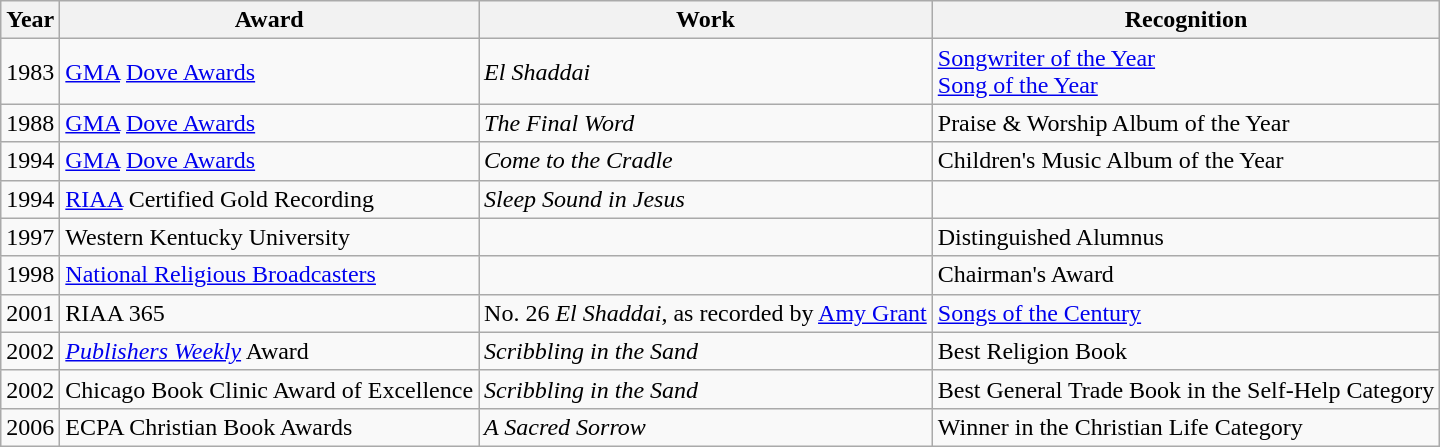<table class="wikitable">
<tr>
<th>Year</th>
<th>Award</th>
<th>Work</th>
<th>Recognition</th>
</tr>
<tr>
<td>1983</td>
<td><a href='#'>GMA</a> <a href='#'>Dove Awards</a></td>
<td><em>El Shaddai</em></td>
<td><a href='#'>Songwriter of the Year</a><br><a href='#'>Song of the Year</a></td>
</tr>
<tr>
<td>1988</td>
<td><a href='#'>GMA</a> <a href='#'>Dove Awards</a></td>
<td><em>The Final Word</em></td>
<td>Praise & Worship Album of the Year</td>
</tr>
<tr>
<td>1994</td>
<td><a href='#'>GMA</a> <a href='#'>Dove Awards</a></td>
<td><em>Come to the Cradle</em></td>
<td>Children's Music Album of the Year</td>
</tr>
<tr>
<td>1994</td>
<td><a href='#'>RIAA</a> Certified Gold Recording</td>
<td><em>Sleep Sound in Jesus</em></td>
<td></td>
</tr>
<tr>
<td>1997</td>
<td>Western Kentucky University</td>
<td></td>
<td>Distinguished Alumnus</td>
</tr>
<tr>
<td>1998</td>
<td><a href='#'>National Religious Broadcasters</a></td>
<td></td>
<td>Chairman's Award</td>
</tr>
<tr>
<td>2001</td>
<td>RIAA 365</td>
<td>No. 26 <em>El Shaddai</em>, as recorded by <a href='#'>Amy Grant</a></td>
<td><a href='#'>Songs of the Century</a></td>
</tr>
<tr>
<td>2002</td>
<td><em><a href='#'>Publishers Weekly</a></em> Award</td>
<td><em>Scribbling in the Sand</em></td>
<td>Best Religion Book</td>
</tr>
<tr>
<td>2002</td>
<td>Chicago Book Clinic Award of Excellence</td>
<td><em>Scribbling in the Sand</em></td>
<td>Best General Trade Book in the Self-Help Category</td>
</tr>
<tr>
<td>2006</td>
<td>ECPA Christian Book Awards</td>
<td><em>A Sacred Sorrow</em></td>
<td>Winner in the Christian Life Category</td>
</tr>
</table>
